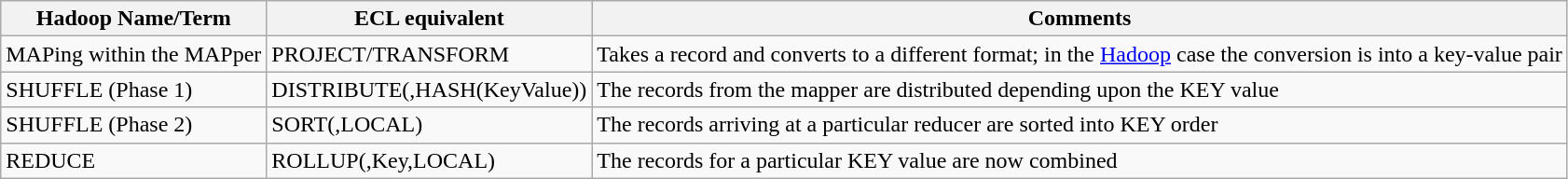<table class="wikitable">
<tr>
<th>Hadoop Name/Term</th>
<th>ECL equivalent</th>
<th>Comments</th>
</tr>
<tr>
<td>MAPing within the MAPper</td>
<td>PROJECT/TRANSFORM</td>
<td>Takes a record and converts to a different format; in the <a href='#'>Hadoop</a> case the conversion is into a key-value pair</td>
</tr>
<tr>
<td>SHUFFLE (Phase 1)</td>
<td>DISTRIBUTE(,HASH(KeyValue))</td>
<td>The records from the mapper are distributed depending upon the KEY value</td>
</tr>
<tr>
<td>SHUFFLE (Phase 2)</td>
<td>SORT(,LOCAL)</td>
<td>The records arriving at a particular reducer are sorted into KEY order</td>
</tr>
<tr>
<td>REDUCE</td>
<td>ROLLUP(,Key,LOCAL)</td>
<td>The records for a particular KEY value are now combined</td>
</tr>
</table>
